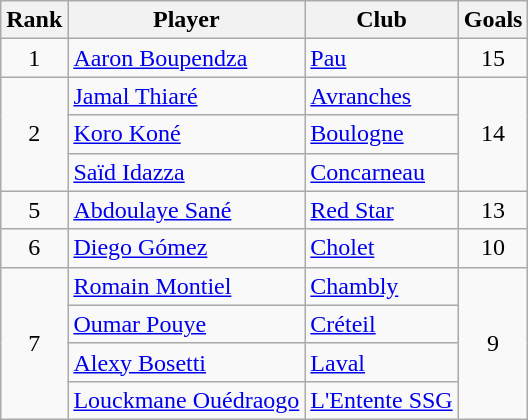<table class="wikitable" style="text-align:center">
<tr>
<th>Rank</th>
<th>Player</th>
<th>Club</th>
<th>Goals</th>
</tr>
<tr>
<td>1</td>
<td align=left> <a href='#'>Aaron Boupendza</a></td>
<td align=left><a href='#'>Pau</a></td>
<td>15</td>
</tr>
<tr>
<td rowspan=3>2</td>
<td align=left> <a href='#'>Jamal Thiaré</a></td>
<td align=left><a href='#'>Avranches</a></td>
<td rowspan=3>14</td>
</tr>
<tr>
<td align=left> <a href='#'>Koro Koné</a></td>
<td align=left><a href='#'>Boulogne</a></td>
</tr>
<tr>
<td align=left> <a href='#'>Saïd Idazza</a></td>
<td align=left><a href='#'>Concarneau</a></td>
</tr>
<tr>
<td>5</td>
<td align=left> <a href='#'>Abdoulaye Sané</a></td>
<td align=left><a href='#'>Red Star</a></td>
<td>13</td>
</tr>
<tr>
<td>6</td>
<td align=left> <a href='#'>Diego Gómez</a></td>
<td align=left><a href='#'>Cholet</a></td>
<td>10</td>
</tr>
<tr>
<td rowspan=4>7</td>
<td align=left> <a href='#'>Romain Montiel</a></td>
<td align=left><a href='#'>Chambly</a></td>
<td rowspan=4>9</td>
</tr>
<tr>
<td align=left> <a href='#'>Oumar Pouye</a></td>
<td align=left><a href='#'>Créteil</a></td>
</tr>
<tr>
<td align=left> <a href='#'>Alexy Bosetti</a></td>
<td align=left><a href='#'>Laval</a></td>
</tr>
<tr>
<td align=left> <a href='#'>Louckmane Ouédraogo</a></td>
<td align=left><a href='#'>L'Entente SSG</a></td>
</tr>
</table>
